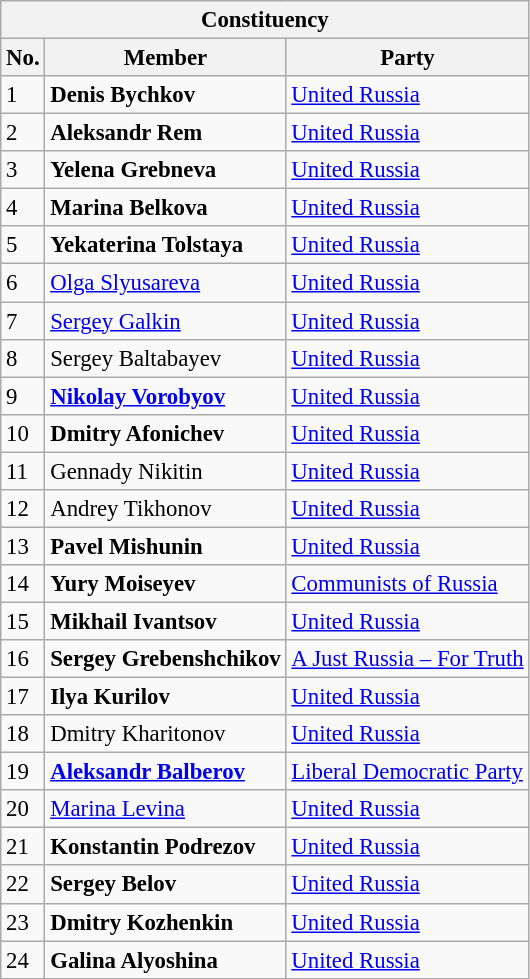<table class="wikitable sortable mw-collapsible mw-collapsed" style="font-size: 95%;">
<tr>
<th colspan=3>Constituency</th>
</tr>
<tr>
<th>No.</th>
<th>Member</th>
<th>Party</th>
</tr>
<tr>
<td>1</td>
<td><strong>Denis Bychkov</strong></td>
<td><a href='#'>United Russia</a></td>
</tr>
<tr>
<td>2</td>
<td><strong>Aleksandr Rem</strong></td>
<td><a href='#'>United Russia</a></td>
</tr>
<tr>
<td>3</td>
<td><strong>Yelena Grebneva</strong></td>
<td><a href='#'>United Russia</a></td>
</tr>
<tr>
<td>4</td>
<td><strong>Marina Belkova</strong></td>
<td><a href='#'>United Russia</a></td>
</tr>
<tr>
<td>5</td>
<td><strong>Yekaterina Tolstaya</strong></td>
<td><a href='#'>United Russia</a></td>
</tr>
<tr>
<td>6</td>
<td><a href='#'>Olga Slyusareva</a></td>
<td><a href='#'>United Russia</a></td>
</tr>
<tr>
<td>7</td>
<td><a href='#'>Sergey Galkin</a></td>
<td><a href='#'>United Russia</a></td>
</tr>
<tr>
<td>8</td>
<td>Sergey Baltabayev</td>
<td><a href='#'>United Russia</a></td>
</tr>
<tr>
<td>9</td>
<td><strong><a href='#'>Nikolay Vorobyov</a></strong></td>
<td><a href='#'>United Russia</a></td>
</tr>
<tr>
<td>10</td>
<td><strong>Dmitry Afonichev</strong></td>
<td><a href='#'>United Russia</a></td>
</tr>
<tr>
<td>11</td>
<td>Gennady Nikitin</td>
<td><a href='#'>United Russia</a></td>
</tr>
<tr>
<td>12</td>
<td>Andrey Tikhonov</td>
<td><a href='#'>United Russia</a></td>
</tr>
<tr>
<td>13</td>
<td><strong>Pavel Mishunin</strong></td>
<td><a href='#'>United Russia</a></td>
</tr>
<tr>
<td>14</td>
<td><strong>Yury Moiseyev</strong></td>
<td><a href='#'>Communists of Russia</a></td>
</tr>
<tr>
<td>15</td>
<td><strong>Mikhail Ivantsov</strong></td>
<td><a href='#'>United Russia</a></td>
</tr>
<tr>
<td>16</td>
<td><strong>Sergey Grebenshchikov</strong></td>
<td><a href='#'>A Just Russia – For Truth</a></td>
</tr>
<tr>
<td>17</td>
<td><strong>Ilya Kurilov</strong></td>
<td><a href='#'>United Russia</a></td>
</tr>
<tr>
<td>18</td>
<td>Dmitry Kharitonov</td>
<td><a href='#'>United Russia</a></td>
</tr>
<tr>
<td>19</td>
<td><strong><a href='#'>Aleksandr Balberov</a></strong></td>
<td><a href='#'>Liberal Democratic Party</a></td>
</tr>
<tr>
<td>20</td>
<td><a href='#'>Marina Levina</a></td>
<td><a href='#'>United Russia</a></td>
</tr>
<tr>
<td>21</td>
<td><strong>Konstantin Podrezov</strong></td>
<td><a href='#'>United Russia</a></td>
</tr>
<tr>
<td>22</td>
<td><strong>Sergey Belov</strong></td>
<td><a href='#'>United Russia</a></td>
</tr>
<tr>
<td>23</td>
<td><strong>Dmitry Kozhenkin</strong></td>
<td><a href='#'>United Russia</a></td>
</tr>
<tr>
<td>24</td>
<td><strong>Galina Alyoshina</strong></td>
<td><a href='#'>United Russia</a></td>
</tr>
</table>
